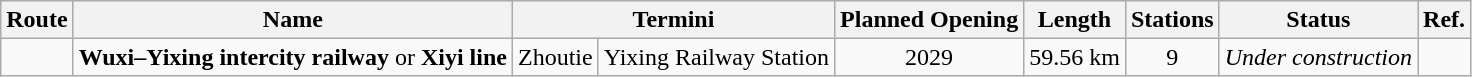<table class="wikitable">
<tr>
<th>Route</th>
<th>Name</th>
<th colspan=2>Termini</th>
<th>Planned Opening</th>
<th>Length</th>
<th>Stations</th>
<th>Status</th>
<th>Ref.</th>
</tr>
<tr>
<td style="text-align:center; line-height:1.05"></td>
<td style="text-align:center; line-height:1.05"><strong>Wuxi–Yixing intercity railway</strong> or <strong>Xiyi line</strong></td>
<td style="text-align:center; line-height:1.05">Zhoutie</td>
<td style="text-align:center; line-height:1.05">Yixing Railway Station</td>
<td style="text-align:center; line-height:1.05">2029</td>
<td style="text-align:center; line-height:1.05">59.56 km</td>
<td style="text-align:center; line-height:1.05">9</td>
<td style="text-align:center; line-height:1.05"><em>Under construction</em></td>
<td></td>
</tr>
</table>
